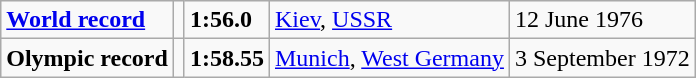<table class="wikitable">
<tr>
<td><strong><a href='#'>World record</a></strong></td>
<td></td>
<td><strong>1:56.0</strong></td>
<td><a href='#'>Kiev</a>, <a href='#'>USSR</a></td>
<td>12 June 1976</td>
</tr>
<tr>
<td><strong>Olympic record</strong></td>
<td></td>
<td><strong>1:58.55</strong></td>
<td><a href='#'>Munich</a>, <a href='#'>West Germany</a></td>
<td>3 September 1972</td>
</tr>
</table>
